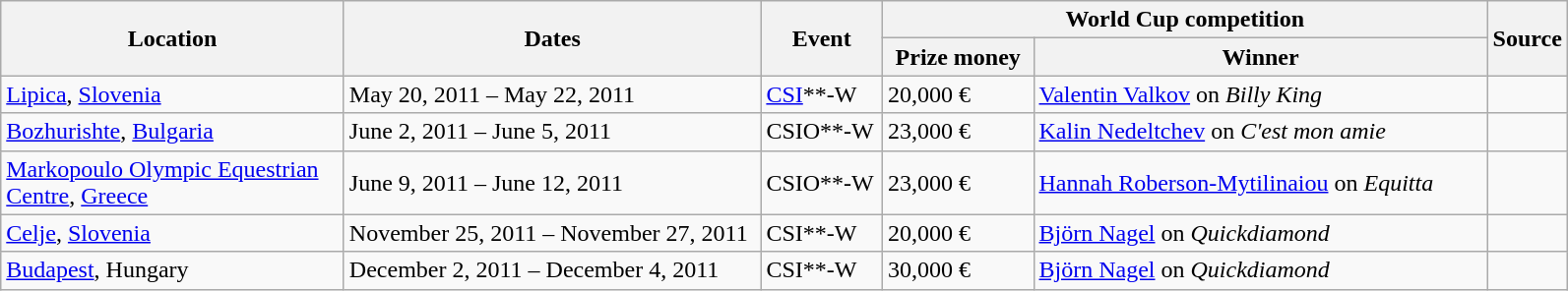<table class="wikitable">
<tr>
<th rowspan=2 width=225>Location</th>
<th rowspan=2 width=275>Dates</th>
<th rowspan=2 width=75>Event</th>
<th colspan=2>World Cup competition</th>
<th rowspan=2>Source</th>
</tr>
<tr>
<th width=95>Prize money</th>
<th width=300>Winner</th>
</tr>
<tr>
<td> <a href='#'>Lipica</a>, <a href='#'>Slovenia</a></td>
<td>May 20, 2011 – May 22, 2011</td>
<td><a href='#'>CSI</a>**-W</td>
<td>20,000 €</td>
<td> <a href='#'>Valentin Valkov</a> on <em>Billy King</em></td>
<td></td>
</tr>
<tr>
<td> <a href='#'>Bozhurishte</a>, <a href='#'>Bulgaria</a></td>
<td>June 2, 2011 – June 5, 2011</td>
<td>CSIO**-W</td>
<td>23,000 €</td>
<td> <a href='#'>Kalin Nedeltchev</a> on <em>C'est mon amie</em></td>
<td></td>
</tr>
<tr>
<td> <a href='#'>Markopoulo Olympic Equestrian Centre</a>, <a href='#'>Greece</a></td>
<td>June 9, 2011 – June 12, 2011</td>
<td>CSIO**-W</td>
<td>23,000 €</td>
<td> <a href='#'>Hannah Roberson-Mytilinaiou</a> on <em>Equitta</em></td>
<td></td>
</tr>
<tr>
<td> <a href='#'>Celje</a>, <a href='#'>Slovenia</a></td>
<td>November 25, 2011 – November 27, 2011</td>
<td>CSI**-W</td>
<td>20,000 €</td>
<td> <a href='#'>Björn Nagel</a> on <em>Quickdiamond</em></td>
<td></td>
</tr>
<tr>
<td> <a href='#'>Budapest</a>, Hungary</td>
<td>December 2, 2011 – December 4, 2011</td>
<td>CSI**-W</td>
<td>30,000 €</td>
<td> <a href='#'>Björn Nagel</a> on <em>Quickdiamond</em></td>
<td></td>
</tr>
</table>
